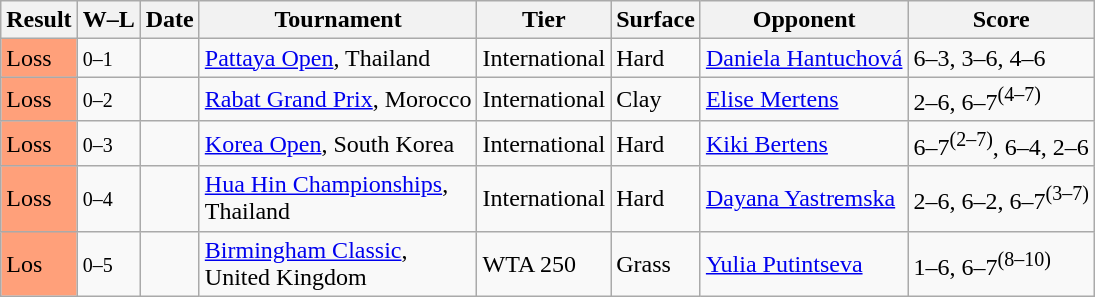<table class="sortable wikitable">
<tr>
<th>Result</th>
<th class="unsortable">W–L</th>
<th>Date</th>
<th>Tournament</th>
<th>Tier</th>
<th>Surface</th>
<th>Opponent</th>
<th class="unsortable">Score</th>
</tr>
<tr>
<td style="background:#ffa07a;">Loss</td>
<td><small>0–1</small></td>
<td><a href='#'></a></td>
<td><a href='#'>Pattaya Open</a>, Thailand</td>
<td>International</td>
<td>Hard</td>
<td> <a href='#'>Daniela Hantuchová</a></td>
<td>6–3, 3–6, 4–6</td>
</tr>
<tr>
<td style="background:#ffa07a;">Loss</td>
<td><small>0–2</small></td>
<td><a href='#'></a></td>
<td><a href='#'>Rabat Grand Prix</a>, Morocco</td>
<td>International</td>
<td>Clay</td>
<td> <a href='#'>Elise Mertens</a></td>
<td>2–6, 6–7<sup>(4–7)</sup></td>
</tr>
<tr>
<td style="background:#ffa07a;">Loss</td>
<td><small>0–3</small></td>
<td><a href='#'></a></td>
<td><a href='#'>Korea Open</a>, South Korea</td>
<td>International</td>
<td>Hard</td>
<td> <a href='#'>Kiki Bertens</a></td>
<td>6–7<sup>(2–7)</sup>, 6–4, 2–6</td>
</tr>
<tr>
<td style="background:#ffa07a;">Loss</td>
<td><small>0–4</small></td>
<td><a href='#'></a></td>
<td><a href='#'>Hua Hin Championships</a>, <br>Thailand</td>
<td>International</td>
<td>Hard</td>
<td> <a href='#'>Dayana Yastremska</a></td>
<td>2–6, 6–2, 6–7<sup>(3–7)</sup></td>
</tr>
<tr>
<td style="background:#ffa07a;">Los</td>
<td><small>0–5</small></td>
<td><a href='#'></a></td>
<td><a href='#'>Birmingham Classic</a>, <br>United Kingdom</td>
<td>WTA 250</td>
<td>Grass</td>
<td> <a href='#'>Yulia Putintseva</a></td>
<td>1–6, 6–7<sup>(8–10)</sup></td>
</tr>
</table>
